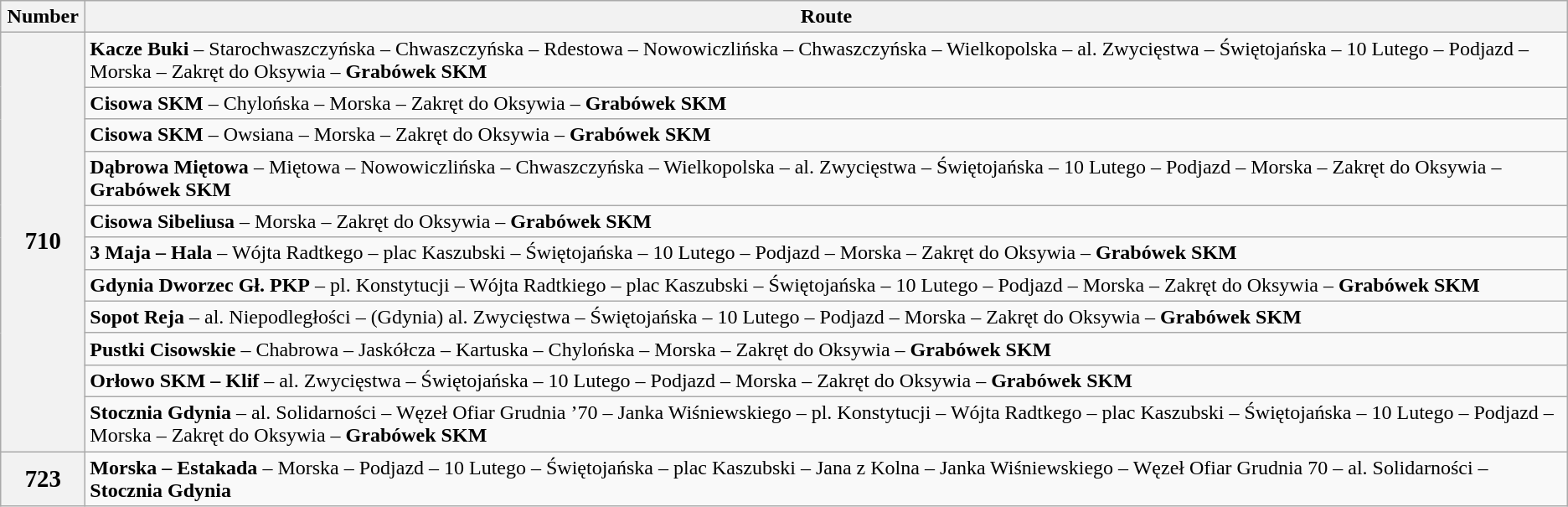<table class="wikitable" style="text-align:left">
<tr>
<th width=60>Number</th>
<th>Route</th>
</tr>
<tr>
<th rowspan=11><big>710</big><br></th>
<td><strong>Kacze Buki</strong> – Starochwaszczyńska – Chwaszczyńska – Rdestowa – Nowowiczlińska – Chwaszczyńska – Wielkopolska – al. Zwycięstwa – Świętojańska – 10 Lutego – Podjazd – Morska – Zakręt do Oksywia – <strong>Grabówek SKM</strong></td>
</tr>
<tr>
<td><strong>Cisowa SKM</strong> – Chylońska – Morska – Zakręt do Oksywia – <strong>Grabówek SKM</strong></td>
</tr>
<tr>
<td><strong>Cisowa SKM</strong> – Owsiana – Morska – Zakręt do Oksywia – <strong>Grabówek SKM</strong></td>
</tr>
<tr>
<td><strong>Dąbrowa Miętowa</strong> – Miętowa – Nowowiczlińska – Chwaszczyńska – Wielkopolska – al. Zwycięstwa – Świętojańska – 10 Lutego – Podjazd – Morska – Zakręt do Oksywia – <strong>Grabówek SKM</strong></td>
</tr>
<tr>
<td><strong>Cisowa Sibeliusa</strong> – Morska – Zakręt do Oksywia – <strong>Grabówek SKM</strong></td>
</tr>
<tr>
<td><strong>3 Maja – Hala</strong> – Wójta Radtkego – plac Kaszubski – Świętojańska – 10 Lutego – Podjazd – Morska – Zakręt do Oksywia – <strong>Grabówek SKM</strong></td>
</tr>
<tr>
<td><strong>Gdynia Dworzec Gł. PKP</strong> – pl. Konstytucji – Wójta Radtkiego – plac Kaszubski – Świętojańska – 10 Lutego – Podjazd – Morska – Zakręt do Oksywia – <strong>Grabówek SKM</strong></td>
</tr>
<tr>
<td><strong>Sopot Reja</strong> – al. Niepodległości – (Gdynia) al. Zwycięstwa – Świętojańska – 10 Lutego – Podjazd – Morska – Zakręt do Oksywia – <strong>Grabówek SKM</strong></td>
</tr>
<tr>
<td><strong>Pustki Cisowskie</strong> – Chabrowa – Jaskółcza – Kartuska – Chylońska – Morska – Zakręt do Oksywia – <strong>Grabówek SKM</strong></td>
</tr>
<tr>
<td><strong>Orłowo SKM – Klif</strong> – al. Zwycięstwa – Świętojańska – 10 Lutego – Podjazd – Morska – Zakręt do Oksywia – <strong>Grabówek SKM</strong></td>
</tr>
<tr>
<td><strong>Stocznia Gdynia</strong> – al. Solidarności – Węzeł Ofiar Grudnia ’70 – Janka Wiśniewskiego – pl. Konstytucji – Wójta Radtkego – plac Kaszubski – Świętojańska – 10 Lutego – Podjazd – Morska – Zakręt do Oksywia – <strong>Grabówek SKM</strong></td>
</tr>
<tr>
<th><big>723</big><br></th>
<td><strong>Morska – Estakada</strong> – Morska – Podjazd – 10 Lutego – Świętojańska – plac Kaszubski – Jana z Kolna – Janka Wiśniewskiego – Węzeł Ofiar Grudnia 70 – al. Solidarności – <strong>Stocznia Gdynia</strong></td>
</tr>
</table>
